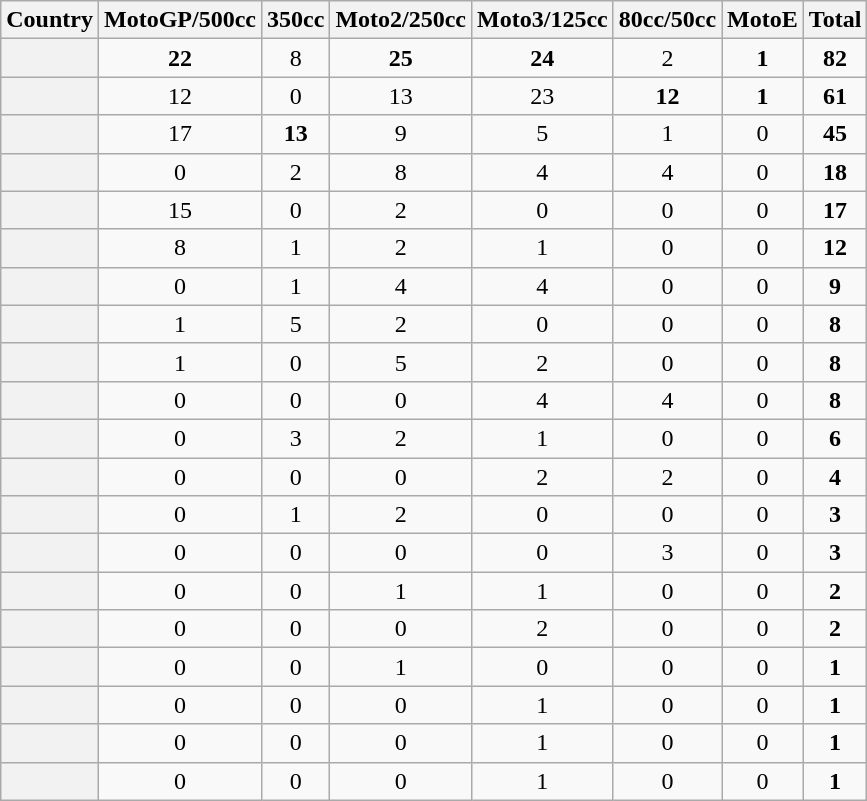<table class="wikitable plainrowheaders sortable" style="text-align:center">
<tr>
<th scope="col">Country</th>
<th scope="col">MotoGP/500cc</th>
<th scope="col">350cc</th>
<th scope="col">Moto2/250cc</th>
<th scope="col">Moto3/125cc</th>
<th scope="col">80cc/50cc</th>
<th>MotoE</th>
<th scope="col">Total</th>
</tr>
<tr>
<th scope="row" style="text-align:left"></th>
<td><strong>22</strong></td>
<td>8</td>
<td><strong>25</strong></td>
<td><strong>24</strong></td>
<td>2</td>
<td><strong>1</strong></td>
<td><strong>82</strong></td>
</tr>
<tr>
<th scope="row" style="text-align:left"></th>
<td>12</td>
<td>0</td>
<td>13</td>
<td>23</td>
<td><strong>12</strong></td>
<td><strong>1</strong></td>
<td><strong>61</strong></td>
</tr>
<tr>
<th scope="row" style="text-align:left"></th>
<td>17</td>
<td><strong>13</strong></td>
<td>9</td>
<td>5</td>
<td>1</td>
<td>0</td>
<td><strong>45</strong></td>
</tr>
<tr>
<th scope="row" style="text-align:left"></th>
<td>0</td>
<td>2</td>
<td>8</td>
<td>4</td>
<td>4</td>
<td>0</td>
<td><strong>18</strong></td>
</tr>
<tr>
<th scope="row" style="text-align:left"></th>
<td>15</td>
<td>0</td>
<td>2</td>
<td>0</td>
<td>0</td>
<td>0</td>
<td><strong>17</strong></td>
</tr>
<tr>
<th scope="row" style="text-align:left"></th>
<td>8</td>
<td>1</td>
<td>2</td>
<td>1</td>
<td>0</td>
<td>0</td>
<td><strong>12</strong></td>
</tr>
<tr>
<th scope="row" style="text-align:left"></th>
<td>0</td>
<td>1</td>
<td>4</td>
<td>4</td>
<td>0</td>
<td>0</td>
<td><strong>9</strong></td>
</tr>
<tr>
<th scope="row" style="text-align:left"></th>
<td>1</td>
<td>5</td>
<td>2</td>
<td>0</td>
<td>0</td>
<td>0</td>
<td><strong>8</strong></td>
</tr>
<tr>
<th scope="row" style="text-align:left"></th>
<td>1</td>
<td>0</td>
<td>5</td>
<td>2</td>
<td>0</td>
<td>0</td>
<td><strong>8</strong></td>
</tr>
<tr>
<th scope="row" style="text-align:left"></th>
<td>0</td>
<td>0</td>
<td>0</td>
<td>4</td>
<td>4</td>
<td>0</td>
<td><strong>8</strong></td>
</tr>
<tr>
<th scope="row" style="text-align:left"></th>
<td>0</td>
<td>3</td>
<td>2</td>
<td>1</td>
<td>0</td>
<td>0</td>
<td><strong>6</strong></td>
</tr>
<tr>
<th scope="row" style="text-align:left"></th>
<td>0</td>
<td>0</td>
<td>0</td>
<td>2</td>
<td>2</td>
<td>0</td>
<td><strong>4</strong></td>
</tr>
<tr>
<th scope="row" style="text-align:left"></th>
<td>0</td>
<td>1</td>
<td>2</td>
<td>0</td>
<td>0</td>
<td>0</td>
<td><strong>3</strong></td>
</tr>
<tr>
<th scope="row" style="text-align:left"></th>
<td>0</td>
<td>0</td>
<td>0</td>
<td>0</td>
<td>3</td>
<td>0</td>
<td><strong>3</strong></td>
</tr>
<tr>
<th scope="row" style="text-align:left"></th>
<td>0</td>
<td>0</td>
<td>1</td>
<td>1</td>
<td>0</td>
<td>0</td>
<td><strong>2</strong></td>
</tr>
<tr>
<th scope="row" style="text-align:left"></th>
<td>0</td>
<td>0</td>
<td>0</td>
<td>2</td>
<td>0</td>
<td>0</td>
<td><strong>2</strong></td>
</tr>
<tr>
<th scope="row" style="text-align:left"></th>
<td>0</td>
<td>0</td>
<td>1</td>
<td>0</td>
<td>0</td>
<td>0</td>
<td><strong>1</strong></td>
</tr>
<tr>
<th scope="row" style="text-align:left"></th>
<td>0</td>
<td>0</td>
<td>0</td>
<td>1</td>
<td>0</td>
<td>0</td>
<td><strong>1</strong></td>
</tr>
<tr>
<th scope="row" style="text-align:left"></th>
<td>0</td>
<td>0</td>
<td>0</td>
<td>1</td>
<td>0</td>
<td>0</td>
<td><strong>1</strong></td>
</tr>
<tr>
<th scope="row" style="text-align:left"></th>
<td>0</td>
<td>0</td>
<td>0</td>
<td>1</td>
<td>0</td>
<td>0</td>
<td><strong>1</strong></td>
</tr>
</table>
